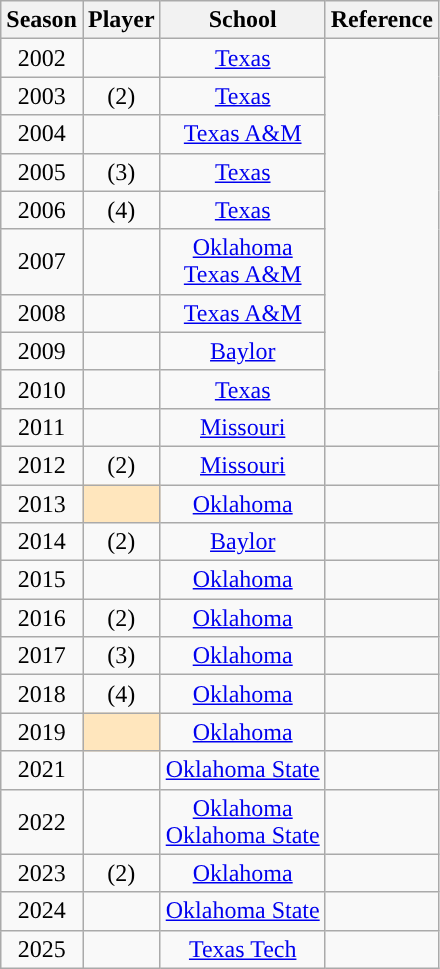<table class="wikitable sortable">
<tr>
<th>Season</th>
<th>Player</th>
<th>School</th>
<th class="unsortable">Reference</th>
</tr>
<tr align=center>
<td>2002</td>
<td></td>
<td><a href='#'>Texas</a></td>
<td rowspan="9"></td>
</tr>
<tr align=center>
<td>2003</td>
<td> (2)</td>
<td><a href='#'>Texas</a></td>
</tr>
<tr align=center>
<td>2004</td>
<td></td>
<td><a href='#'>Texas A&M</a></td>
</tr>
<tr align=center>
<td>2005</td>
<td> (3)</td>
<td><a href='#'>Texas</a></td>
</tr>
<tr align=center>
<td>2006</td>
<td> (4)</td>
<td><a href='#'>Texas</a></td>
</tr>
<tr align=center>
<td>2007</td>
<td> <br></td>
<td><a href='#'>Oklahoma</a> <br><a href='#'>Texas A&M</a></td>
</tr>
<tr align=center>
<td>2008</td>
<td></td>
<td><a href='#'>Texas A&M</a></td>
</tr>
<tr align=center>
<td>2009</td>
<td></td>
<td><a href='#'>Baylor</a></td>
</tr>
<tr align=center>
<td>2010</td>
<td></td>
<td><a href='#'>Texas</a></td>
</tr>
<tr align=center>
<td>2011</td>
<td></td>
<td><a href='#'>Missouri</a></td>
<td style="text-align:center;"></td>
</tr>
<tr align=center>
<td>2012</td>
<td> (2)</td>
<td><a href='#'>Missouri</a></td>
<td style="text-align:center;"></td>
</tr>
<tr align=center>
<td>2013</td>
<td style="background:#ffe6bd;"></td>
<td><a href='#'>Oklahoma</a></td>
<td style="text-align:center;"></td>
</tr>
<tr align=center>
<td>2014</td>
<td> (2)</td>
<td><a href='#'>Baylor</a></td>
<td style="text-align:center;"></td>
</tr>
<tr align=center>
<td>2015</td>
<td></td>
<td><a href='#'>Oklahoma</a></td>
<td style="text-align:center;"></td>
</tr>
<tr align=center>
<td>2016</td>
<td> (2)</td>
<td><a href='#'>Oklahoma</a></td>
<td style="text-align:center;"></td>
</tr>
<tr align=center>
<td>2017</td>
<td> (3)</td>
<td><a href='#'>Oklahoma</a></td>
<td style="text-align:center;"></td>
</tr>
<tr align=center>
<td>2018</td>
<td> (4)</td>
<td><a href='#'>Oklahoma</a></td>
<td style="text-align:center;"></td>
</tr>
<tr align=center>
<td>2019</td>
<td style="background:#ffe6bd;"></td>
<td><a href='#'>Oklahoma</a></td>
<td style="text-align:center;"></td>
</tr>
<tr align=center>
<td>2021</td>
<td></td>
<td><a href='#'>Oklahoma State</a></td>
<td style="text-align:center;"></td>
</tr>
<tr align=center>
<td>2022</td>
<td> <br></td>
<td><a href='#'>Oklahoma</a> <br><a href='#'>Oklahoma State</a></td>
<td style="text-align:center;"></td>
</tr>
<tr align=center>
<td>2023</td>
<td> (2)</td>
<td><a href='#'>Oklahoma</a></td>
<td style="text-align:center;"></td>
</tr>
<tr align=center>
<td>2024</td>
<td></td>
<td><a href='#'>Oklahoma State</a></td>
<td style="text-align:center;"></td>
</tr>
<tr align=center>
<td>2025</td>
<td></td>
<td><a href='#'>Texas Tech</a></td>
<td style="text-align:center;"></td>
</tr>
</table>
